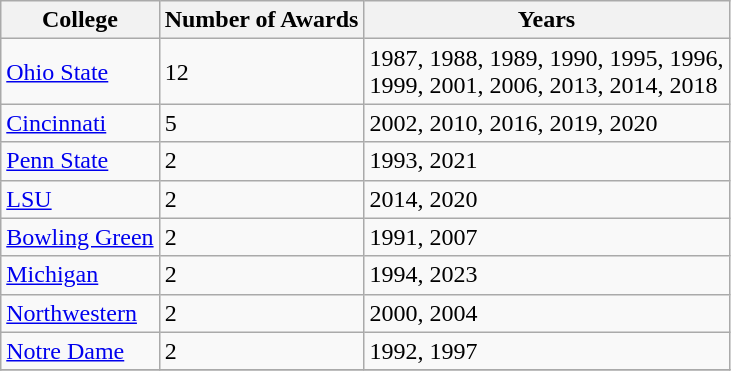<table class="wikitable sortable">
<tr>
<th>College</th>
<th>Number of Awards</th>
<th>Years</th>
</tr>
<tr>
<td><a href='#'>Ohio State</a></td>
<td>12</td>
<td>1987, 1988, 1989, 1990, 1995, 1996,<br> 1999, 2001, 2006, 2013, 2014, 2018</td>
</tr>
<tr>
<td><a href='#'>Cincinnati</a></td>
<td>5</td>
<td>2002, 2010, 2016, 2019, 2020</td>
</tr>
<tr>
<td><a href='#'>Penn State</a></td>
<td>2</td>
<td>1993, 2021</td>
</tr>
<tr>
<td><a href='#'>LSU</a></td>
<td>2</td>
<td>2014, 2020</td>
</tr>
<tr>
<td><a href='#'>Bowling Green</a></td>
<td>2</td>
<td>1991, 2007</td>
</tr>
<tr>
<td><a href='#'>Michigan</a></td>
<td>2</td>
<td>1994, 2023</td>
</tr>
<tr>
<td><a href='#'>Northwestern</a></td>
<td>2</td>
<td>2000, 2004</td>
</tr>
<tr>
<td><a href='#'>Notre Dame</a></td>
<td>2</td>
<td>1992, 1997</td>
</tr>
<tr>
</tr>
</table>
